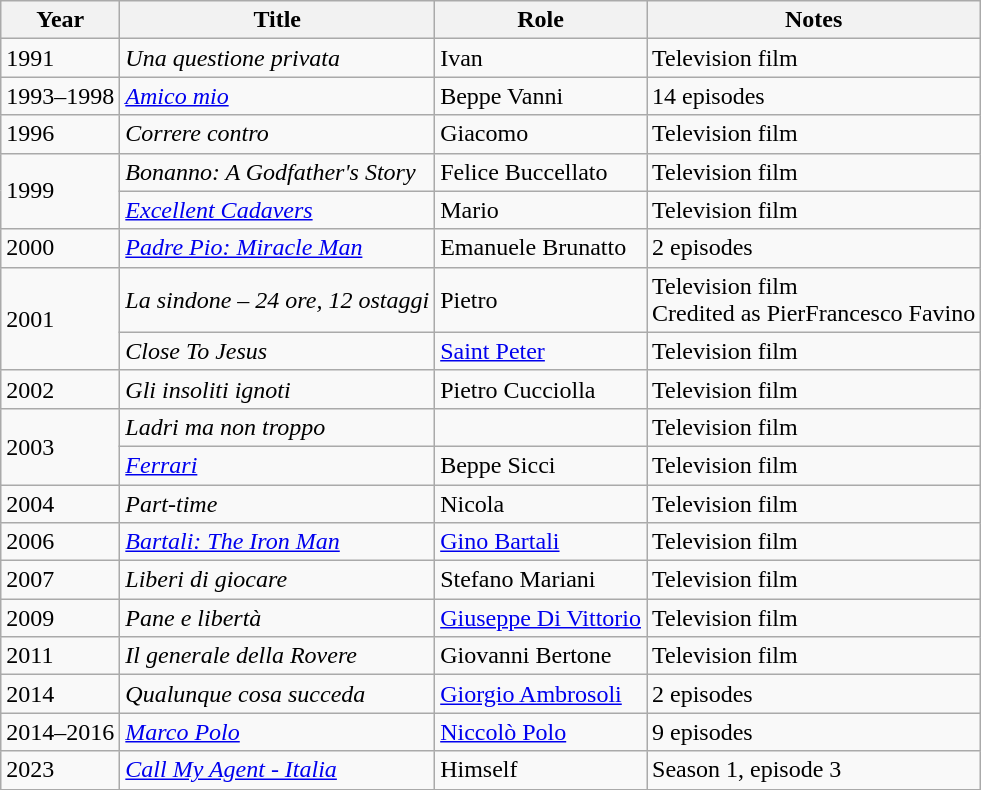<table class=wikitable>
<tr>
<th>Year</th>
<th>Title</th>
<th>Role</th>
<th>Notes</th>
</tr>
<tr>
<td>1991</td>
<td><em>Una questione privata</em></td>
<td>Ivan</td>
<td>Television film</td>
</tr>
<tr>
<td>1993–1998</td>
<td><em><a href='#'>Amico mio</a></em></td>
<td>Beppe Vanni</td>
<td>14 episodes</td>
</tr>
<tr>
<td>1996</td>
<td><em>Correre contro</em></td>
<td>Giacomo</td>
<td>Television film</td>
</tr>
<tr>
<td rowspan="2">1999</td>
<td><em>Bonanno: A Godfather's Story</em></td>
<td>Felice Buccellato</td>
<td>Television film</td>
</tr>
<tr>
<td><em><a href='#'>Excellent Cadavers</a></em></td>
<td>Mario</td>
<td>Television film</td>
</tr>
<tr>
<td>2000</td>
<td><em><a href='#'>Padre Pio: Miracle Man</a></em></td>
<td>Emanuele Brunatto</td>
<td>2 episodes</td>
</tr>
<tr>
<td rowspan="2">2001</td>
<td><em>La sindone – 24 ore, 12 ostaggi</em></td>
<td>Pietro</td>
<td>Television film<br>Credited as PierFrancesco Favino</td>
</tr>
<tr>
<td><em>Close To Jesus</em></td>
<td><a href='#'>Saint Peter</a></td>
<td>Television film</td>
</tr>
<tr>
<td>2002</td>
<td><em>Gli insoliti ignoti</em></td>
<td>Pietro Cucciolla</td>
<td>Television film</td>
</tr>
<tr>
<td rowspan="2">2003</td>
<td><em>Ladri ma non troppo</em></td>
<td></td>
<td>Television film</td>
</tr>
<tr>
<td><em><a href='#'>Ferrari</a></em></td>
<td>Beppe Sicci</td>
<td>Television film</td>
</tr>
<tr>
<td>2004</td>
<td><em>Part-time</em></td>
<td>Nicola</td>
<td>Television film</td>
</tr>
<tr>
<td>2006</td>
<td><em><a href='#'>Bartali: The Iron Man</a></em></td>
<td><a href='#'>Gino Bartali</a></td>
<td>Television film</td>
</tr>
<tr>
<td>2007</td>
<td><em>Liberi di giocare</em></td>
<td>Stefano Mariani</td>
<td>Television film</td>
</tr>
<tr>
<td>2009</td>
<td><em>Pane e libertà</em></td>
<td><a href='#'>Giuseppe Di Vittorio</a></td>
<td>Television film</td>
</tr>
<tr>
<td>2011</td>
<td><em>Il generale della Rovere</em></td>
<td>Giovanni Bertone</td>
<td>Television film</td>
</tr>
<tr>
<td>2014</td>
<td><em>Qualunque cosa succeda</em></td>
<td><a href='#'>Giorgio Ambrosoli</a></td>
<td>2 episodes</td>
</tr>
<tr>
<td>2014–2016</td>
<td><em><a href='#'>Marco Polo</a></em></td>
<td><a href='#'>Niccolò Polo</a></td>
<td>9 episodes</td>
</tr>
<tr>
<td>2023</td>
<td><em><a href='#'>Call My Agent - Italia</a></em></td>
<td>Himself</td>
<td>Season 1, episode 3</td>
</tr>
</table>
